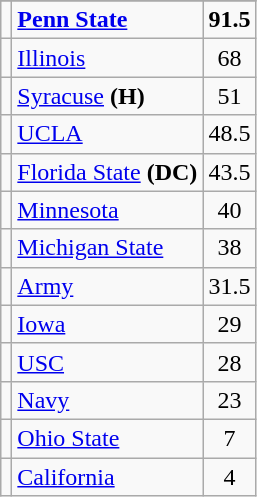<table class="wikitable sortable" style="text-align:center">
<tr>
</tr>
<tr>
<td></td>
<td align=left><strong><a href='#'>Penn State</a></strong></td>
<td><strong>91.5</strong></td>
</tr>
<tr>
<td></td>
<td align=left><a href='#'>Illinois</a></td>
<td>68</td>
</tr>
<tr>
<td></td>
<td align=left><a href='#'>Syracuse</a> <strong>(H)</strong></td>
<td>51</td>
</tr>
<tr>
<td></td>
<td align=left><a href='#'>UCLA</a></td>
<td>48.5</td>
</tr>
<tr>
<td></td>
<td align=left><a href='#'>Florida State</a> <strong>(DC)</strong></td>
<td>43.5</td>
</tr>
<tr>
<td></td>
<td align=left><a href='#'>Minnesota</a></td>
<td>40</td>
</tr>
<tr>
<td></td>
<td align=left><a href='#'>Michigan State</a></td>
<td>38</td>
</tr>
<tr>
<td></td>
<td align=left><a href='#'>Army</a></td>
<td>31.5</td>
</tr>
<tr>
<td></td>
<td align=left><a href='#'>Iowa</a></td>
<td>29</td>
</tr>
<tr>
<td></td>
<td align=left><a href='#'>USC</a></td>
<td>28</td>
</tr>
<tr>
<td></td>
<td align=left><a href='#'>Navy</a></td>
<td>23</td>
</tr>
<tr>
<td></td>
<td align=left><a href='#'>Ohio State</a></td>
<td>7</td>
</tr>
<tr>
<td></td>
<td align=left><a href='#'>California</a></td>
<td>4</td>
</tr>
</table>
